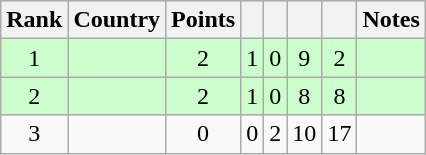<table class="wikitable sortable" style="text-align: center;">
<tr>
<th>Rank</th>
<th>Country</th>
<th>Points</th>
<th></th>
<th></th>
<th></th>
<th></th>
<th>Notes</th>
</tr>
<tr style="background:#cfc;">
<td>1</td>
<td align=left></td>
<td>2</td>
<td>1</td>
<td>0</td>
<td>9</td>
<td>2</td>
<td></td>
</tr>
<tr style="background:#cfc;">
<td>2</td>
<td align=left></td>
<td>2</td>
<td>1</td>
<td>0</td>
<td>8</td>
<td>8</td>
<td></td>
</tr>
<tr>
<td>3</td>
<td align=left></td>
<td>0</td>
<td>0</td>
<td>2</td>
<td>10</td>
<td>17</td>
<td></td>
</tr>
</table>
